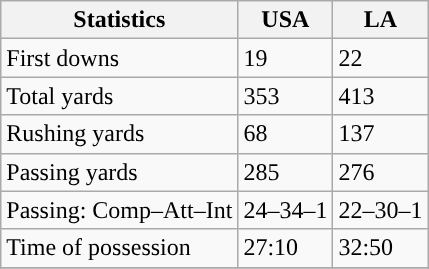<table class="wikitable" style="float: left;">
<tr>
<th>Statistics</th>
<th>USA</th>
<th>LA</th>
</tr>
<tr>
<td>First downs</td>
<td>19</td>
<td>22</td>
</tr>
<tr>
<td>Total yards</td>
<td>353</td>
<td>413</td>
</tr>
<tr>
<td>Rushing yards</td>
<td>68</td>
<td>137</td>
</tr>
<tr>
<td>Passing yards</td>
<td>285</td>
<td>276</td>
</tr>
<tr>
<td>Passing: Comp–Att–Int</td>
<td>24–34–1</td>
<td>22–30–1</td>
</tr>
<tr>
<td>Time of possession</td>
<td>27:10</td>
<td>32:50</td>
</tr>
<tr>
</tr>
</table>
